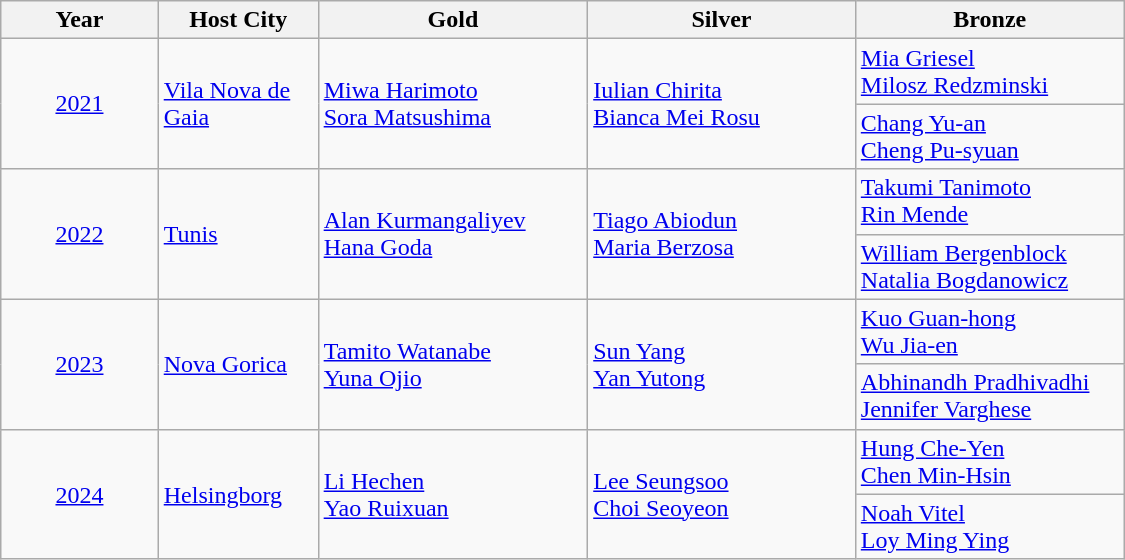<table class="wikitable" style="text-align: left; width: 750px;">
<tr>
<th width="100">Year</th>
<th width="100">Host City</th>
<th width="175">Gold</th>
<th width="175">Silver</th>
<th width="175">Bronze</th>
</tr>
<tr>
<td rowspan="2" style="text-align: center;"><a href='#'>2021</a></td>
<td rowspan="2"><a href='#'>Vila Nova de Gaia</a></td>
<td rowspan="2"> <a href='#'>Miwa Harimoto</a><br> <a href='#'>Sora Matsushima</a></td>
<td rowspan="2"> <a href='#'>Iulian Chirita</a><br> <a href='#'>Bianca Mei Rosu</a></td>
<td> <a href='#'>Mia Griesel</a><br> <a href='#'>Milosz Redzminski</a></td>
</tr>
<tr>
<td> <a href='#'>Chang Yu-an</a><br> <a href='#'>Cheng Pu-syuan</a></td>
</tr>
<tr>
<td rowspan="2" style="text-align: center;"><a href='#'>2022</a></td>
<td rowspan="2"><a href='#'>Tunis</a></td>
<td rowspan="2"> <a href='#'>Alan Kurmangaliyev</a><br> <a href='#'>Hana Goda</a></td>
<td rowspan="2"> <a href='#'>Tiago Abiodun</a><br> <a href='#'>Maria Berzosa</a></td>
<td> <a href='#'>Takumi Tanimoto</a><br> <a href='#'>Rin Mende</a></td>
</tr>
<tr>
<td> <a href='#'>William Bergenblock</a><br> <a href='#'>Natalia Bogdanowicz</a></td>
</tr>
<tr>
<td rowspan="2" style="text-align: center;"><a href='#'>2023</a></td>
<td rowspan="2"><a href='#'>Nova Gorica</a></td>
<td rowspan=2> <a href='#'>Tamito Watanabe</a><br> <a href='#'>Yuna Ojio</a></td>
<td rowspan=2> <a href='#'>Sun Yang</a><br> <a href='#'>Yan Yutong</a></td>
<td> <a href='#'>Kuo Guan-hong</a><br> <a href='#'>Wu Jia-en</a></td>
</tr>
<tr>
<td> <a href='#'>Abhinandh Pradhivadhi</a><br> <a href='#'>Jennifer Varghese</a></td>
</tr>
<tr>
<td rowspan="2" style="text-align: center;"><a href='#'>2024</a></td>
<td rowspan="2"><a href='#'>Helsingborg</a></td>
<td rowspan="2"> <a href='#'>Li Hechen</a><br> <a href='#'>Yao Ruixuan</a></td>
<td rowspan="2"> <a href='#'>Lee Seungsoo</a><br> <a href='#'>Choi Seoyeon</a></td>
<td> <a href='#'>Hung Che-Yen</a><br> <a href='#'>Chen Min-Hsin</a></td>
</tr>
<tr>
<td> <a href='#'>Noah Vitel</a><br> <a href='#'>Loy Ming Ying</a></td>
</tr>
</table>
